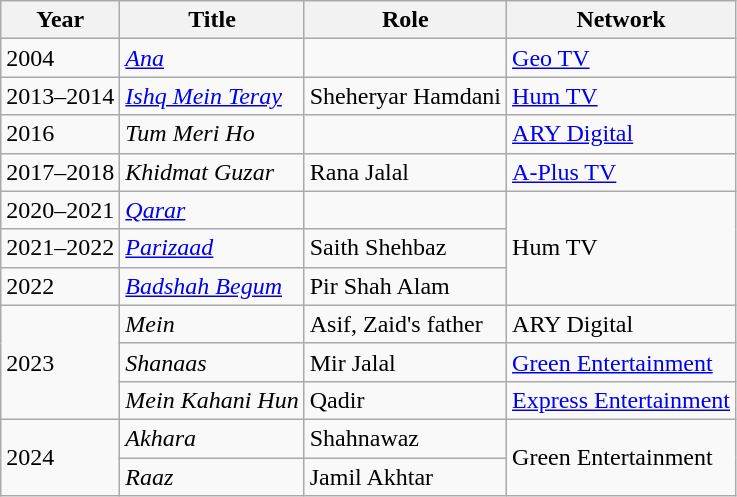<table class="wikitable">
<tr>
<th>Year</th>
<th>Title</th>
<th>Role</th>
<th>Network</th>
</tr>
<tr>
<td>2004</td>
<td><em><a href='#'>Ana</a></em></td>
<td></td>
<td><a href='#'>Geo TV</a></td>
</tr>
<tr>
<td>2013–2014</td>
<td><em><a href='#'>Ishq Mein Teray</a></em></td>
<td>Sheheryar Hamdani</td>
<td><a href='#'>Hum TV</a></td>
</tr>
<tr>
<td>2016</td>
<td><em>Tum Meri Ho</em></td>
<td></td>
<td><a href='#'>ARY Digital</a></td>
</tr>
<tr>
<td>2017–2018</td>
<td><em>Khidmat Guzar</em></td>
<td>Rana Jalal</td>
<td><a href='#'>A-Plus TV</a></td>
</tr>
<tr>
<td>2020–2021</td>
<td><em><a href='#'>Qarar</a></em></td>
<td></td>
<td rowspan="3">Hum TV</td>
</tr>
<tr>
<td>2021–2022</td>
<td><em><a href='#'>Parizaad</a></em></td>
<td>Saith Shehbaz</td>
</tr>
<tr>
<td>2022</td>
<td><em><a href='#'>Badshah Begum</a></em></td>
<td>Pir Shah Alam</td>
</tr>
<tr>
<td rowspan="3">2023</td>
<td><em>Mein</em></td>
<td>Asif, Zaid's father</td>
<td>ARY Digital</td>
</tr>
<tr>
<td><em>Shanaas</em></td>
<td>Mir Jalal</td>
<td><a href='#'>Green Entertainment</a></td>
</tr>
<tr>
<td><em>Mein Kahani Hun</em></td>
<td>Qadir</td>
<td><a href='#'>Express Entertainment</a></td>
</tr>
<tr>
<td rowspan="2">2024</td>
<td><em>Akhara</em></td>
<td>Shahnawaz</td>
<td rowspan="2">Green Entertainment</td>
</tr>
<tr>
<td><em>Raaz</em></td>
<td>Jamil Akhtar</td>
</tr>
</table>
